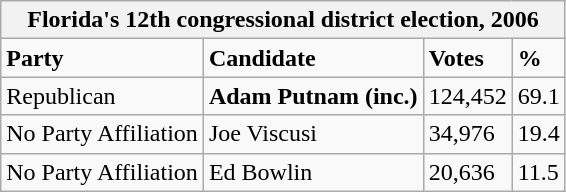<table class="wikitable">
<tr>
<th colspan="4">Florida's 12th congressional district election, 2006</th>
</tr>
<tr>
<td><strong>Party</strong></td>
<td><strong>Candidate</strong></td>
<td><strong>Votes</strong></td>
<td><strong>%</strong></td>
</tr>
<tr>
<td>Republican</td>
<td><strong>Adam Putnam (inc.)</strong></td>
<td>124,452</td>
<td>69.1</td>
</tr>
<tr>
<td>No Party Affiliation</td>
<td>Joe Viscusi</td>
<td>34,976</td>
<td>19.4</td>
</tr>
<tr>
<td>No Party Affiliation</td>
<td>Ed Bowlin</td>
<td>20,636</td>
<td>11.5</td>
</tr>
</table>
